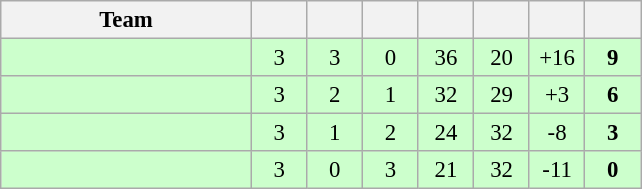<table class="wikitable" style="text-align:center;font-size:95%">
<tr>
<th width=160>Team</th>
<th width=30></th>
<th width=30></th>
<th width=30></th>
<th width=30></th>
<th width=30></th>
<th width=30></th>
<th width=30></th>
</tr>
<tr bgcolor=ccffcc>
<td align="left"></td>
<td>3</td>
<td>3</td>
<td>0</td>
<td>36</td>
<td>20</td>
<td>+16</td>
<td><strong>9</strong></td>
</tr>
<tr bgcolor=ccffcc>
<td align="left"></td>
<td>3</td>
<td>2</td>
<td>1</td>
<td>32</td>
<td>29</td>
<td>+3</td>
<td><strong>6</strong></td>
</tr>
<tr bgcolor=ccffcc>
<td align="left"></td>
<td>3</td>
<td>1</td>
<td>2</td>
<td>24</td>
<td>32</td>
<td>-8</td>
<td><strong>3</strong></td>
</tr>
<tr bgcolor=ccffcc>
<td align="left"></td>
<td>3</td>
<td>0</td>
<td>3</td>
<td>21</td>
<td>32</td>
<td>-11</td>
<td><strong>0</strong></td>
</tr>
</table>
